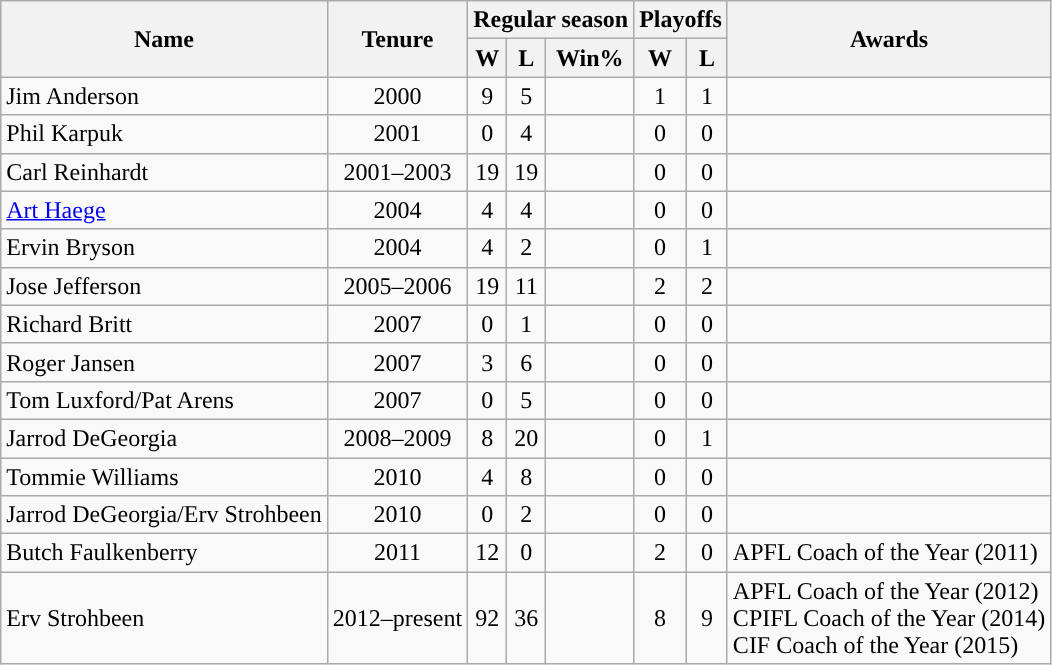<table class="wikitable">
<tr>
<th rowspan="2">Name</th>
<th rowspan="2">Tenure</th>
<th colspan="3">Regular season</th>
<th colspan="2">Playoffs</th>
<th rowspan="2">Awards</th>
</tr>
<tr>
<th rowspan="1">W</th>
<th rowspan="1">L</th>
<th rowspan="1">Win%</th>
<th rowspan="1">W</th>
<th rowspan="1">L</th>
</tr>
<tr>
<td>Jim Anderson</td>
<td style="text-align:center;">2000</td>
<td style="text-align:center;">9</td>
<td style="text-align:center;">5</td>
<td style="text-align:center;"></td>
<td style="text-align:center;">1</td>
<td style="text-align:center;">1</td>
<td></td>
</tr>
<tr>
<td>Phil Karpuk</td>
<td style="text-align:center;">2001</td>
<td style="text-align:center;">0</td>
<td style="text-align:center;">4</td>
<td style="text-align:center;"></td>
<td style="text-align:center;">0</td>
<td style="text-align:center;">0</td>
<td></td>
</tr>
<tr>
<td>Carl Reinhardt</td>
<td style="text-align:center;">2001–2003</td>
<td style="text-align:center;">19</td>
<td style="text-align:center;">19</td>
<td style="text-align:center;"></td>
<td style="text-align:center;">0</td>
<td style="text-align:center;">0</td>
<td></td>
</tr>
<tr>
<td><a href='#'>Art Haege</a></td>
<td style="text-align:center;">2004</td>
<td style="text-align:center;">4</td>
<td style="text-align:center;">4</td>
<td style="text-align:center;"></td>
<td style="text-align:center;">0</td>
<td style="text-align:center;">0</td>
<td></td>
</tr>
<tr>
<td>Ervin Bryson</td>
<td style="text-align:center;">2004</td>
<td style="text-align:center;">4</td>
<td style="text-align:center;">2</td>
<td style="text-align:center;"></td>
<td style="text-align:center;">0</td>
<td style="text-align:center;">1</td>
<td></td>
</tr>
<tr>
<td>Jose Jefferson</td>
<td style="text-align:center;">2005–2006</td>
<td style="text-align:center;">19</td>
<td style="text-align:center;">11</td>
<td style="text-align:center;"></td>
<td style="text-align:center;">2</td>
<td style="text-align:center;">2</td>
<td></td>
</tr>
<tr>
<td>Richard Britt</td>
<td style="text-align:center;">2007</td>
<td style="text-align:center;">0</td>
<td style="text-align:center;">1</td>
<td style="text-align:center;"></td>
<td style="text-align:center;">0</td>
<td style="text-align:center;">0</td>
<td></td>
</tr>
<tr>
<td>Roger Jansen</td>
<td style="text-align:center;">2007</td>
<td style="text-align:center;">3</td>
<td style="text-align:center;">6</td>
<td style="text-align:center;"></td>
<td style="text-align:center;">0</td>
<td style="text-align:center;">0</td>
<td></td>
</tr>
<tr>
<td>Tom Luxford/Pat Arens</td>
<td style="text-align:center;">2007</td>
<td style="text-align:center;">0</td>
<td style="text-align:center;">5</td>
<td style="text-align:center;"></td>
<td style="text-align:center;">0</td>
<td style="text-align:center;">0</td>
<td></td>
</tr>
<tr>
<td>Jarrod DeGeorgia</td>
<td style="text-align:center;">2008–2009</td>
<td style="text-align:center;">8</td>
<td style="text-align:center;">20</td>
<td style="text-align:center;"></td>
<td style="text-align:center;">0</td>
<td style="text-align:center;">1</td>
<td></td>
</tr>
<tr>
<td>Tommie Williams</td>
<td style="text-align:center;">2010</td>
<td style="text-align:center;">4</td>
<td style="text-align:center;">8</td>
<td style="text-align:center;"></td>
<td style="text-align:center;">0</td>
<td style="text-align:center;">0</td>
<td></td>
</tr>
<tr>
<td>Jarrod DeGeorgia/Erv Strohbeen</td>
<td style="text-align:center;">2010</td>
<td style="text-align:center;">0</td>
<td style="text-align:center;">2</td>
<td style="text-align:center;"></td>
<td style="text-align:center;">0</td>
<td style="text-align:center;">0</td>
<td></td>
</tr>
<tr>
<td>Butch Faulkenberry</td>
<td style="text-align:center;">2011</td>
<td style="text-align:center;">12</td>
<td style="text-align:center;">0</td>
<td style="text-align:center;"></td>
<td style="text-align:center;">2</td>
<td style="text-align:center;">0</td>
<td>APFL Coach of the Year (2011)</td>
</tr>
<tr>
<td>Erv Strohbeen</td>
<td style="text-align:center;">2012–present</td>
<td style="text-align:center;">92</td>
<td style="text-align:center;">36</td>
<td style="text-align:center;"></td>
<td style="text-align:center;">8</td>
<td style="text-align:center;">9</td>
<td>APFL Coach of the Year (2012)<br> CPIFL Coach of the Year (2014)<br> CIF Coach of the Year (2015)</td>
</tr>
</table>
